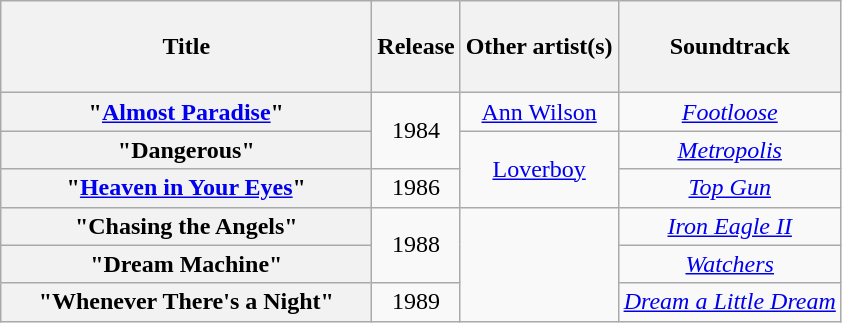<table class="wikitable plainrowheaders" style="text-align:center;">
<tr>
<th scope="col" style="width:15em;"><br>Title<br><br></th>
<th scope="col">Release</th>
<th scope="col">Other artist(s)</th>
<th scope="col">Soundtrack</th>
</tr>
<tr>
<th scope="row">"<a href='#'>Almost Paradise</a>"</th>
<td rowspan="2">1984</td>
<td><a href='#'>Ann Wilson</a></td>
<td><em><a href='#'>Footloose</a></em></td>
</tr>
<tr>
<th scope="row">"Dangerous"</th>
<td rowspan="2"><a href='#'>Loverboy</a></td>
<td><em><a href='#'>Metropolis</a></em></td>
</tr>
<tr>
<th scope="row">"<a href='#'>Heaven in Your Eyes</a>"</th>
<td>1986</td>
<td><em><a href='#'>Top Gun</a></em></td>
</tr>
<tr>
<th scope="row">"Chasing the Angels"</th>
<td rowspan="2">1988</td>
<td rowspan="3"></td>
<td><em><a href='#'>Iron Eagle II</a></em></td>
</tr>
<tr>
<th scope="row">"Dream Machine"</th>
<td><em><a href='#'>Watchers</a></em></td>
</tr>
<tr>
<th scope="row">"Whenever There's a Night"</th>
<td>1989</td>
<td><em><a href='#'>Dream a Little Dream</a></em></td>
</tr>
</table>
